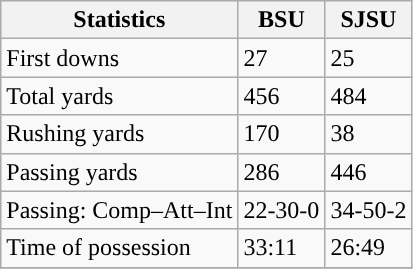<table class="wikitable" style="float: left;">
<tr>
<th>Statistics</th>
<th>BSU</th>
<th>SJSU</th>
</tr>
<tr>
<td>First downs</td>
<td>27</td>
<td>25</td>
</tr>
<tr>
<td>Total yards</td>
<td>456</td>
<td>484</td>
</tr>
<tr>
<td>Rushing yards</td>
<td>170</td>
<td>38</td>
</tr>
<tr>
<td>Passing yards</td>
<td>286</td>
<td>446</td>
</tr>
<tr>
<td>Passing: Comp–Att–Int</td>
<td>22-30-0</td>
<td>34-50-2</td>
</tr>
<tr>
<td>Time of possession</td>
<td>33:11</td>
<td>26:49</td>
</tr>
<tr>
</tr>
</table>
